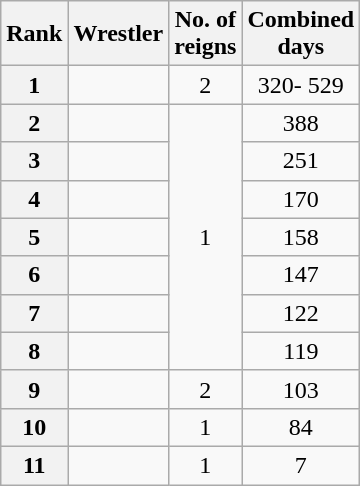<table class="wikitable sortable" style="text-align: center">
<tr>
<th>Rank</th>
<th>Wrestler</th>
<th>No. of<br>reigns</th>
<th>Combined<br>days</th>
</tr>
<tr>
<th>1</th>
<td></td>
<td>2</td>
<td>320- 529</td>
</tr>
<tr>
<th>2</th>
<td></td>
<td rowspan=7>1</td>
<td>388</td>
</tr>
<tr>
<th>3</th>
<td></td>
<td>251</td>
</tr>
<tr>
<th>4</th>
<td></td>
<td>170</td>
</tr>
<tr>
<th>5</th>
<td></td>
<td>158</td>
</tr>
<tr>
<th>6</th>
<td></td>
<td>147</td>
</tr>
<tr>
<th>7</th>
<td></td>
<td>122</td>
</tr>
<tr>
<th>8</th>
<td></td>
<td>119</td>
</tr>
<tr>
<th>9</th>
<td></td>
<td>2</td>
<td>103</td>
</tr>
<tr>
<th>10</th>
<td></td>
<td>1</td>
<td>84</td>
</tr>
<tr>
<th>11</th>
<td></td>
<td>1</td>
<td>7</td>
</tr>
</table>
